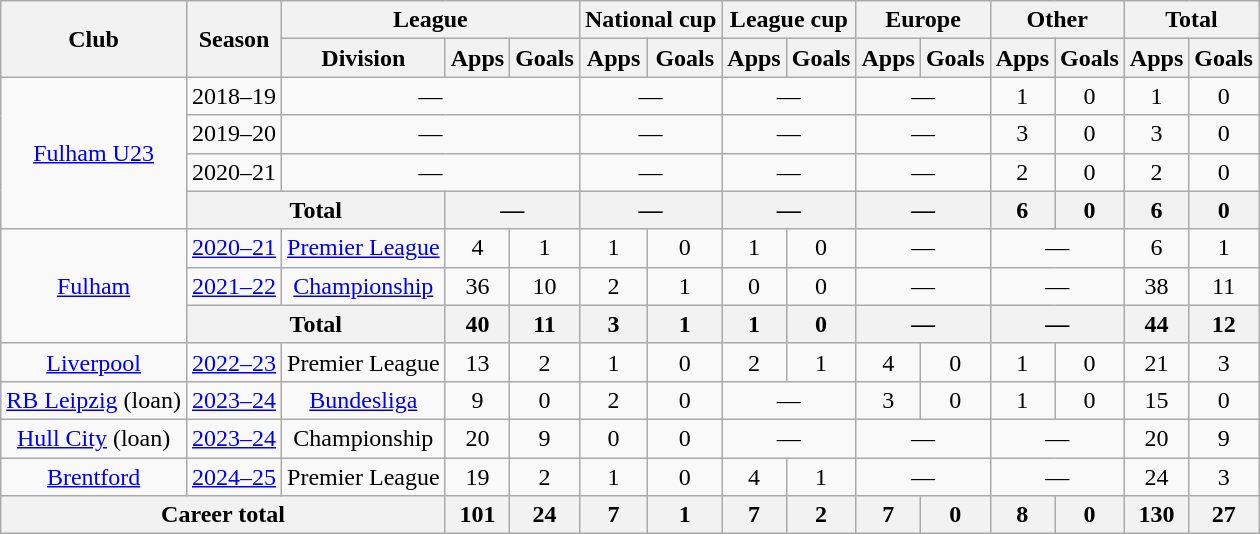<table class="wikitable" style="text-align: center;">
<tr>
<th rowspan="2">Club</th>
<th rowspan="2">Season</th>
<th colspan="3">League</th>
<th colspan="2">National cup</th>
<th colspan="2">League cup</th>
<th colspan="2">Europe</th>
<th colspan="2">Other</th>
<th colspan="2">Total</th>
</tr>
<tr>
<th>Division</th>
<th>Apps</th>
<th>Goals</th>
<th>Apps</th>
<th>Goals</th>
<th>Apps</th>
<th>Goals</th>
<th>Apps</th>
<th>Goals</th>
<th>Apps</th>
<th>Goals</th>
<th>Apps</th>
<th>Goals</th>
</tr>
<tr>
<td rowspan="4"><a href='#'>Fulham U23</a></td>
<td>2018–19</td>
<td colspan="3">—</td>
<td colspan="2">—</td>
<td colspan="2">—</td>
<td colspan="2">—</td>
<td>1</td>
<td>0</td>
<td>1</td>
<td>0</td>
</tr>
<tr>
<td>2019–20</td>
<td colspan="3">—</td>
<td colspan="2">—</td>
<td colspan="2">—</td>
<td colspan="2">—</td>
<td>3</td>
<td>0</td>
<td>3</td>
<td>0</td>
</tr>
<tr>
<td>2020–21</td>
<td colspan=3>—</td>
<td colspan="2">—</td>
<td colspan="2">—</td>
<td colspan="2">—</td>
<td>2</td>
<td>0</td>
<td>2</td>
<td>0</td>
</tr>
<tr>
<th colspan="2">Total</th>
<th colspan="2">—</th>
<th colspan="2">—</th>
<th colspan="2">—</th>
<th colspan="2">—</th>
<th>6</th>
<th>0</th>
<th>6</th>
<th>0</th>
</tr>
<tr>
<td rowspan="3"><a href='#'>Fulham</a></td>
<td><a href='#'>2020–21</a></td>
<td><a href='#'>Premier League</a></td>
<td>4</td>
<td>1</td>
<td>1</td>
<td>0</td>
<td>1</td>
<td>0</td>
<td colspan="2">—</td>
<td colspan="2">—</td>
<td>6</td>
<td>1</td>
</tr>
<tr>
<td><a href='#'>2021–22</a></td>
<td><a href='#'>Championship</a></td>
<td>36</td>
<td>10</td>
<td>2</td>
<td>1</td>
<td>0</td>
<td>0</td>
<td colspan="2">—</td>
<td colspan="2">—</td>
<td>38</td>
<td>11</td>
</tr>
<tr>
<th colspan="2">Total</th>
<th>40</th>
<th>11</th>
<th>3</th>
<th>1</th>
<th>1</th>
<th>0</th>
<th colspan="2">—</th>
<th colspan="2">—</th>
<th>44</th>
<th>12</th>
</tr>
<tr>
<td><a href='#'>Liverpool</a></td>
<td><a href='#'>2022–23</a></td>
<td>Premier League</td>
<td>13</td>
<td>2</td>
<td>1</td>
<td>0</td>
<td>2</td>
<td>1</td>
<td>4</td>
<td>0</td>
<td>1</td>
<td>0</td>
<td>21</td>
<td>3</td>
</tr>
<tr>
<td><a href='#'>RB Leipzig</a> (loan)</td>
<td><a href='#'>2023–24</a></td>
<td><a href='#'>Bundesliga</a></td>
<td>9</td>
<td>0</td>
<td>2</td>
<td>0</td>
<td colspan="2">—</td>
<td>3</td>
<td>0</td>
<td>1</td>
<td>0</td>
<td>15</td>
<td>0</td>
</tr>
<tr>
<td><a href='#'>Hull City</a> (loan)</td>
<td><a href='#'>2023–24</a></td>
<td>Championship</td>
<td>20</td>
<td>9</td>
<td>0</td>
<td>0</td>
<td colspan="2">—</td>
<td colspan="2">—</td>
<td colspan="2">—</td>
<td>20</td>
<td>9</td>
</tr>
<tr>
<td><a href='#'>Brentford</a></td>
<td><a href='#'>2024–25</a></td>
<td>Premier League</td>
<td>19</td>
<td>2</td>
<td>1</td>
<td>0</td>
<td>4</td>
<td>1</td>
<td colspan="2">—</td>
<td colspan="2">—</td>
<td>24</td>
<td>3</td>
</tr>
<tr>
<th colspan="3">Career total</th>
<th>101</th>
<th>24</th>
<th>7</th>
<th>1</th>
<th>7</th>
<th>2</th>
<th>7</th>
<th>0</th>
<th>8</th>
<th>0</th>
<th>130</th>
<th>27</th>
</tr>
</table>
